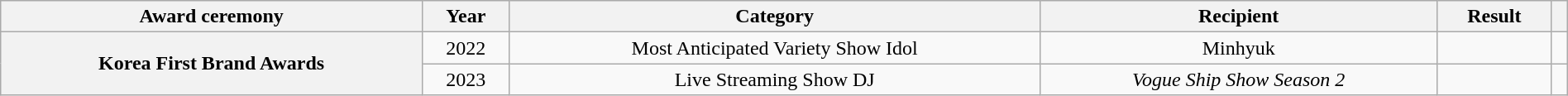<table class="wikitable sortable plainrowheaders" style="text-align:center; width:100%">
<tr>
<th scope="col">Award ceremony</th>
<th scope="col">Year</th>
<th scope="col">Category</th>
<th scope="col">Recipient</th>
<th scope="col">Result</th>
<th scope="col" class="unsortable"></th>
</tr>
<tr>
<th scope="row" rowspan="2">Korea First Brand Awards</th>
<td>2022</td>
<td>Most Anticipated Variety Show Idol</td>
<td>Minhyuk</td>
<td></td>
<td></td>
</tr>
<tr>
<td>2023</td>
<td>Live Streaming Show DJ</td>
<td><em>Vogue Ship Show Season 2</em></td>
<td></td>
<td></td>
</tr>
</table>
